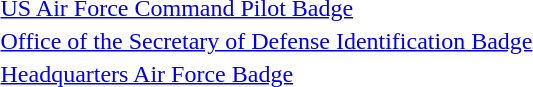<table>
<tr>
<td></td>
<td><a href='#'>US Air Force Command Pilot Badge</a></td>
</tr>
<tr>
<td></td>
<td><a href='#'>Office of the Secretary of Defense Identification Badge</a></td>
</tr>
<tr>
<td></td>
<td><a href='#'>Headquarters Air Force Badge</a></td>
</tr>
</table>
